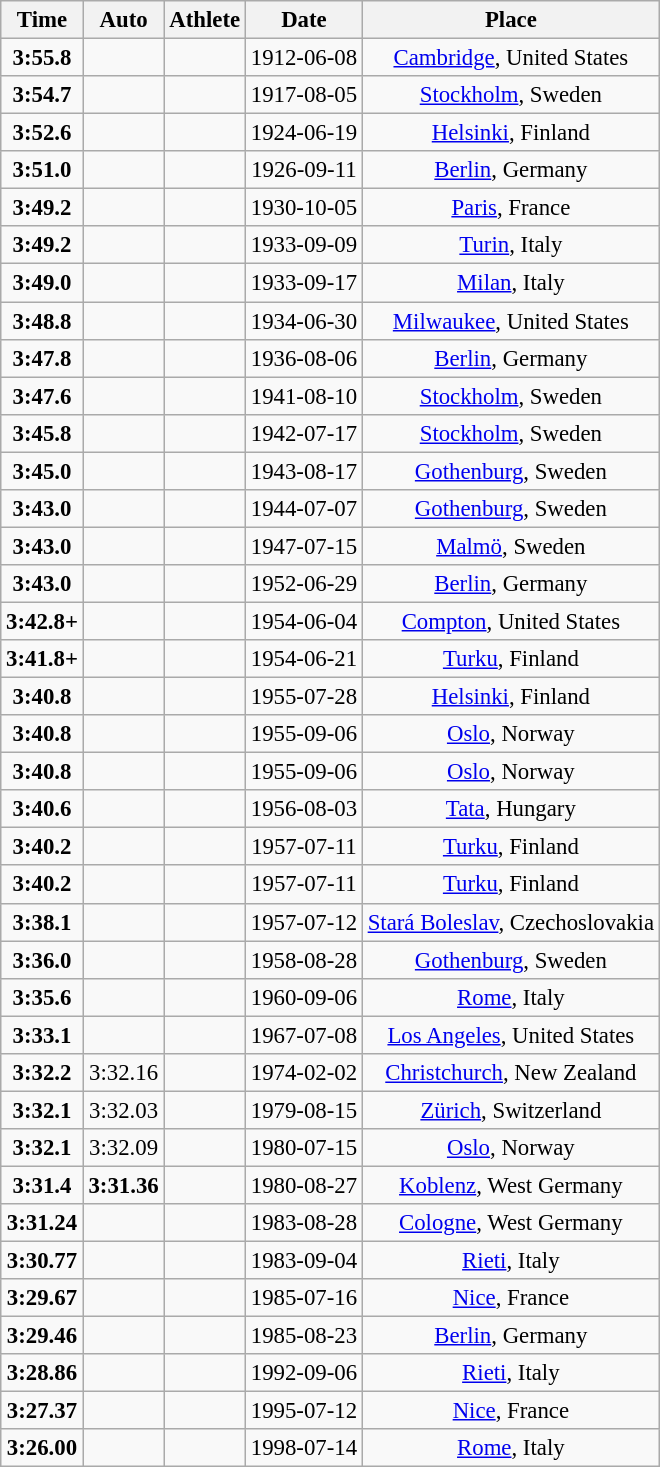<table class="wikitable sortable" style="font-size:95%; text-align:center;">
<tr>
<th>Time</th>
<th>Auto</th>
<th>Athlete</th>
<th>Date</th>
<th>Place</th>
</tr>
<tr>
<td><strong>3:55.8</strong></td>
<td></td>
<td align=left></td>
<td>1912-06-08</td>
<td><a href='#'>Cambridge</a>, United States</td>
</tr>
<tr>
<td><strong>3:54.7</strong></td>
<td></td>
<td align=left></td>
<td>1917-08-05</td>
<td><a href='#'>Stockholm</a>, Sweden</td>
</tr>
<tr>
<td><strong>3:52.6</strong></td>
<td></td>
<td align=left></td>
<td>1924-06-19</td>
<td><a href='#'>Helsinki</a>, Finland</td>
</tr>
<tr>
<td><strong>3:51.0</strong></td>
<td></td>
<td align=left></td>
<td>1926-09-11</td>
<td><a href='#'>Berlin</a>, Germany</td>
</tr>
<tr>
<td><strong>3:49.2</strong></td>
<td></td>
<td align=left></td>
<td>1930-10-05</td>
<td><a href='#'>Paris</a>, France</td>
</tr>
<tr>
<td><strong>3:49.2</strong></td>
<td></td>
<td align=left></td>
<td>1933-09-09</td>
<td><a href='#'>Turin</a>, Italy</td>
</tr>
<tr>
<td><strong>3:49.0</strong></td>
<td></td>
<td align=left></td>
<td>1933-09-17</td>
<td><a href='#'>Milan</a>, Italy</td>
</tr>
<tr>
<td><strong>3:48.8</strong></td>
<td></td>
<td align=left></td>
<td>1934-06-30</td>
<td><a href='#'>Milwaukee</a>, United States</td>
</tr>
<tr>
<td><strong>3:47.8</strong></td>
<td></td>
<td align=left></td>
<td>1936-08-06</td>
<td><a href='#'>Berlin</a>, Germany</td>
</tr>
<tr>
<td><strong>3:47.6</strong></td>
<td></td>
<td align=left></td>
<td>1941-08-10</td>
<td><a href='#'>Stockholm</a>, Sweden</td>
</tr>
<tr>
<td><strong>3:45.8</strong></td>
<td></td>
<td align=left></td>
<td>1942-07-17</td>
<td><a href='#'>Stockholm</a>, Sweden</td>
</tr>
<tr>
<td><strong>3:45.0</strong></td>
<td></td>
<td align=left></td>
<td>1943-08-17</td>
<td><a href='#'>Gothenburg</a>, Sweden</td>
</tr>
<tr>
<td><strong>3:43.0</strong></td>
<td></td>
<td align=left></td>
<td>1944-07-07</td>
<td><a href='#'>Gothenburg</a>, Sweden</td>
</tr>
<tr>
<td><strong>3:43.0</strong></td>
<td></td>
<td align=left></td>
<td>1947-07-15</td>
<td><a href='#'>Malmö</a>, Sweden</td>
</tr>
<tr>
<td><strong>3:43.0</strong></td>
<td></td>
<td align=left></td>
<td>1952-06-29</td>
<td><a href='#'>Berlin</a>, Germany</td>
</tr>
<tr>
<td><strong>3:42.8+</strong></td>
<td></td>
<td align=left></td>
<td>1954-06-04</td>
<td><a href='#'>Compton</a>, United States</td>
</tr>
<tr>
<td><strong>3:41.8+</strong></td>
<td></td>
<td align=left></td>
<td>1954-06-21</td>
<td><a href='#'>Turku</a>, Finland</td>
</tr>
<tr>
<td><strong>3:40.8</strong></td>
<td></td>
<td align=left></td>
<td>1955-07-28</td>
<td><a href='#'>Helsinki</a>, Finland</td>
</tr>
<tr>
<td><strong>3:40.8</strong></td>
<td></td>
<td align=left></td>
<td>1955-09-06</td>
<td><a href='#'>Oslo</a>, Norway</td>
</tr>
<tr>
<td><strong>3:40.8</strong></td>
<td></td>
<td align=left></td>
<td>1955-09-06</td>
<td><a href='#'>Oslo</a>, Norway</td>
</tr>
<tr>
<td><strong>3:40.6</strong></td>
<td></td>
<td align=left></td>
<td>1956-08-03</td>
<td><a href='#'>Tata</a>, Hungary</td>
</tr>
<tr>
<td><strong>3:40.2</strong></td>
<td></td>
<td align=left></td>
<td>1957-07-11</td>
<td><a href='#'>Turku</a>, Finland</td>
</tr>
<tr>
<td><strong>3:40.2</strong></td>
<td></td>
<td align=left></td>
<td>1957-07-11</td>
<td><a href='#'>Turku</a>, Finland</td>
</tr>
<tr>
<td><strong>3:38.1</strong></td>
<td></td>
<td align=left></td>
<td>1957-07-12</td>
<td><a href='#'>Stará Boleslav</a>, Czechoslovakia</td>
</tr>
<tr>
<td><strong>3:36.0</strong></td>
<td></td>
<td align=left></td>
<td>1958-08-28</td>
<td><a href='#'>Gothenburg</a>, Sweden</td>
</tr>
<tr>
<td><strong>3:35.6</strong></td>
<td></td>
<td align=left></td>
<td>1960-09-06</td>
<td><a href='#'>Rome</a>, Italy</td>
</tr>
<tr>
<td><strong>3:33.1</strong></td>
<td></td>
<td align=left></td>
<td>1967-07-08</td>
<td><a href='#'>Los Angeles</a>, United States</td>
</tr>
<tr>
<td><strong>3:32.2</strong></td>
<td>3:32.16</td>
<td align=left></td>
<td>1974-02-02</td>
<td><a href='#'>Christchurch</a>, New Zealand</td>
</tr>
<tr>
<td><strong>3:32.1</strong></td>
<td>3:32.03</td>
<td align=left></td>
<td>1979-08-15</td>
<td><a href='#'>Zürich</a>, Switzerland</td>
</tr>
<tr>
<td><strong>3:32.1</strong></td>
<td>3:32.09</td>
<td align=left></td>
<td>1980-07-15</td>
<td><a href='#'>Oslo</a>, Norway</td>
</tr>
<tr>
<td><strong>3:31.4</strong></td>
<td><strong>3:31.36</strong></td>
<td align=left></td>
<td>1980-08-27</td>
<td><a href='#'>Koblenz</a>, West Germany</td>
</tr>
<tr>
<td><strong>3:31.24</strong></td>
<td></td>
<td align=left></td>
<td>1983-08-28</td>
<td><a href='#'>Cologne</a>, West Germany</td>
</tr>
<tr>
<td><strong>3:30.77</strong></td>
<td></td>
<td align=left></td>
<td>1983-09-04</td>
<td><a href='#'>Rieti</a>, Italy</td>
</tr>
<tr>
<td><strong>3:29.67</strong></td>
<td></td>
<td align=left></td>
<td>1985-07-16</td>
<td><a href='#'>Nice</a>, France</td>
</tr>
<tr>
<td><strong>3:29.46</strong></td>
<td></td>
<td align=left></td>
<td>1985-08-23</td>
<td><a href='#'>Berlin</a>, Germany</td>
</tr>
<tr>
<td><strong>3:28.86</strong></td>
<td></td>
<td align=left></td>
<td>1992-09-06</td>
<td><a href='#'>Rieti</a>, Italy</td>
</tr>
<tr>
<td><strong>3:27.37</strong></td>
<td></td>
<td align=left></td>
<td>1995-07-12</td>
<td><a href='#'>Nice</a>, France</td>
</tr>
<tr>
<td><strong>3:26.00</strong></td>
<td></td>
<td align=left></td>
<td>1998-07-14</td>
<td><a href='#'>Rome</a>, Italy</td>
</tr>
</table>
